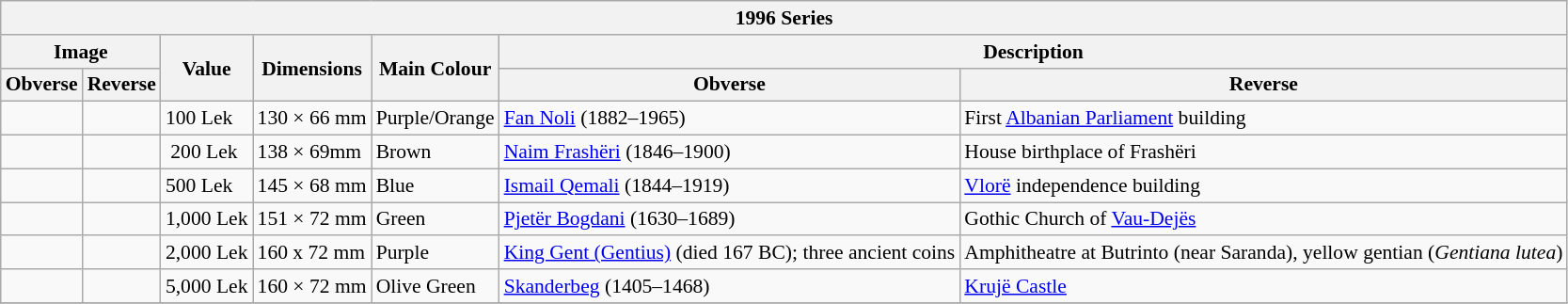<table class="wikitable" style="font-size: 90%">
<tr>
<th colspan="7">1996 Series</th>
</tr>
<tr>
<th colspan="2">Image</th>
<th rowspan="2">Value</th>
<th rowspan="2">Dimensions</th>
<th rowspan="2">Main Colour</th>
<th colspan="2">Description</th>
</tr>
<tr>
<th>Obverse</th>
<th>Reverse</th>
<th>Obverse</th>
<th>Reverse</th>
</tr>
<tr>
<td></td>
<td></td>
<td>100 Lek</td>
<td>130 × 66 mm</td>
<td>Purple/Orange</td>
<td><a href='#'>Fan Noli</a> (1882–1965)</td>
<td>First <a href='#'>Albanian Parliament</a> building</td>
</tr>
<tr>
<td></td>
<td></td>
<td> 200 Lek</td>
<td>138 × 69mm</td>
<td>Brown</td>
<td><a href='#'>Naim Frashëri</a> (1846–1900)</td>
<td>House birthplace of Frashëri</td>
</tr>
<tr>
<td></td>
<td></td>
<td>500 Lek</td>
<td>145 × 68 mm</td>
<td>Blue</td>
<td><a href='#'>Ismail Qemali</a> (1844–1919)</td>
<td><a href='#'>Vlorë</a> independence building</td>
</tr>
<tr>
<td></td>
<td></td>
<td>1,000 Lek</td>
<td>151 × 72 mm</td>
<td>Green</td>
<td><a href='#'>Pjetër Bogdani</a> (1630–1689)</td>
<td>Gothic Church of <a href='#'>Vau-Dejës</a></td>
</tr>
<tr>
<td></td>
<td></td>
<td>2,000 Lek</td>
<td>160 x 72 mm</td>
<td>Purple</td>
<td><a href='#'>King Gent (Gentius)</a> (died 167 BC); three ancient coins</td>
<td>Amphitheatre at Butrinto (near Saranda), yellow gentian (<em>Gentiana lutea</em>)</td>
</tr>
<tr>
<td></td>
<td></td>
<td>5,000 Lek</td>
<td>160 × 72 mm</td>
<td>Olive Green</td>
<td><a href='#'>Skanderbeg</a> (1405–1468)</td>
<td><a href='#'>Krujë Castle</a></td>
</tr>
<tr>
</tr>
</table>
